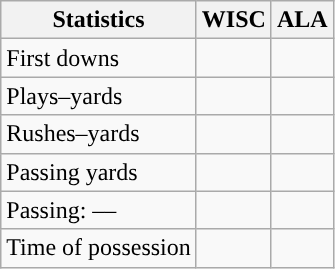<table class="wikitable" style="float:left">
<tr>
<th>Statistics</th>
<th>WISC</th>
<th>ALA</th>
</tr>
<tr>
<td>First downs</td>
<td></td>
<td></td>
</tr>
<tr>
<td>Plays–yards</td>
<td></td>
<td></td>
</tr>
<tr>
<td>Rushes–yards</td>
<td></td>
<td></td>
</tr>
<tr>
<td>Passing yards</td>
<td></td>
<td></td>
</tr>
<tr>
<td>Passing: ––</td>
<td></td>
<td></td>
</tr>
<tr>
<td>Time of possession</td>
<td></td>
<td></td>
</tr>
</table>
